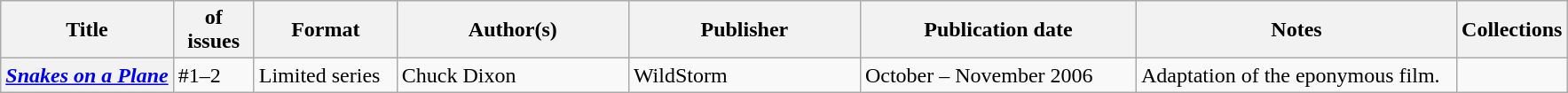<table class="wikitable">
<tr>
<th>Title</th>
<th style="width:40pt"> of issues</th>
<th style="width:75pt">Format</th>
<th style="width:125pt">Author(s)</th>
<th style="width:125pt">Publisher</th>
<th style="width:150pt">Publication date</th>
<th style="width:175pt">Notes</th>
<th>Collections</th>
</tr>
<tr>
<th><em><a href='#'>Snakes on a Plane</a></em></th>
<td>#1–2</td>
<td>Limited series</td>
<td>Chuck Dixon</td>
<td>WildStorm</td>
<td>October – November 2006</td>
<td>Adaptation of the eponymous film.</td>
<td></td>
</tr>
</table>
